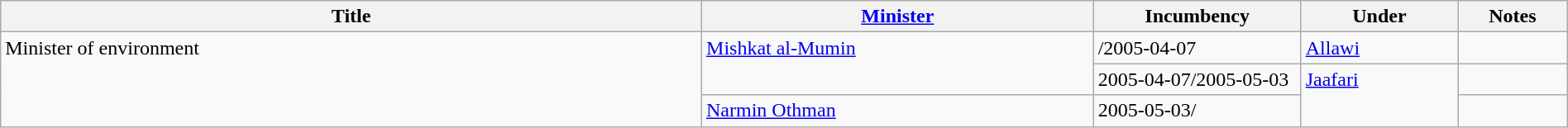<table class="wikitable" style="width:100%;">
<tr>
<th>Title</th>
<th style="width:25%;"><a href='#'>Minister</a></th>
<th style="width:160px;">Incumbency</th>
<th style="width:10%;">Under</th>
<th style="width:7%;">Notes</th>
</tr>
<tr>
<td rowspan="3" style="vertical-align:top;">Minister of environment</td>
<td rowspan="2" style="vertical-align:top;"><a href='#'>Mishkat al-Mumin</a></td>
<td>/2005-04-07</td>
<td><a href='#'>Allawi</a></td>
<td></td>
</tr>
<tr>
<td>2005-04-07/2005-05-03</td>
<td rowspan="2" style="vertical-align:top;"><a href='#'>Jaafari</a></td>
<td></td>
</tr>
<tr>
<td><a href='#'>Narmin Othman</a></td>
<td>2005-05-03/</td>
<td></td>
</tr>
</table>
